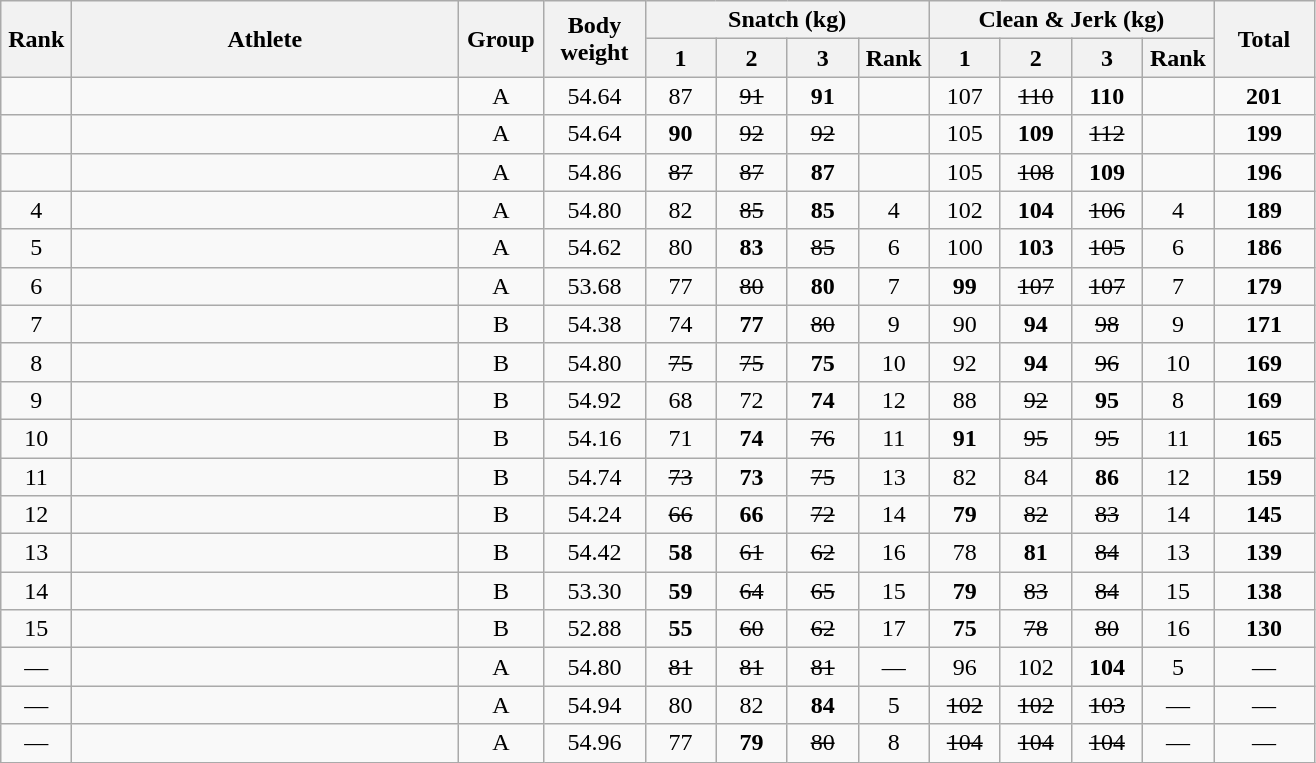<table class = "wikitable" style="text-align:center;">
<tr>
<th rowspan=2 width=40>Rank</th>
<th rowspan=2 width=250>Athlete</th>
<th rowspan=2 width=50>Group</th>
<th rowspan=2 width=60>Body weight</th>
<th colspan=4>Snatch (kg)</th>
<th colspan=4>Clean & Jerk (kg)</th>
<th rowspan=2 width=60>Total</th>
</tr>
<tr>
<th width=40>1</th>
<th width=40>2</th>
<th width=40>3</th>
<th width=40>Rank</th>
<th width=40>1</th>
<th width=40>2</th>
<th width=40>3</th>
<th width=40>Rank</th>
</tr>
<tr>
<td></td>
<td align=left></td>
<td>A</td>
<td>54.64</td>
<td>87</td>
<td><s>91</s></td>
<td><strong>91</strong></td>
<td></td>
<td>107</td>
<td><s>110</s></td>
<td><strong>110</strong></td>
<td></td>
<td><strong>201</strong></td>
</tr>
<tr>
<td></td>
<td align=left></td>
<td>A</td>
<td>54.64</td>
<td><strong>90</strong></td>
<td><s>92</s></td>
<td><s>92</s></td>
<td></td>
<td>105</td>
<td><strong>109</strong></td>
<td><s>112</s></td>
<td></td>
<td><strong>199</strong></td>
</tr>
<tr>
<td></td>
<td align=left></td>
<td>A</td>
<td>54.86</td>
<td><s>87</s></td>
<td><s>87</s></td>
<td><strong>87</strong></td>
<td></td>
<td>105</td>
<td><s>108</s></td>
<td><strong>109</strong></td>
<td></td>
<td><strong>196</strong></td>
</tr>
<tr>
<td>4</td>
<td align=left></td>
<td>A</td>
<td>54.80</td>
<td>82</td>
<td><s>85</s></td>
<td><strong>85</strong></td>
<td>4</td>
<td>102</td>
<td><strong>104</strong></td>
<td><s>106</s></td>
<td>4</td>
<td><strong>189</strong></td>
</tr>
<tr>
<td>5</td>
<td align=left></td>
<td>A</td>
<td>54.62</td>
<td>80</td>
<td><strong>83</strong></td>
<td><s>85</s></td>
<td>6</td>
<td>100</td>
<td><strong>103</strong></td>
<td><s>105</s></td>
<td>6</td>
<td><strong>186</strong></td>
</tr>
<tr>
<td>6</td>
<td align=left></td>
<td>A</td>
<td>53.68</td>
<td>77</td>
<td><s>80</s></td>
<td><strong>80</strong></td>
<td>7</td>
<td><strong>99</strong></td>
<td><s>107</s></td>
<td><s>107</s></td>
<td>7</td>
<td><strong>179</strong></td>
</tr>
<tr>
<td>7</td>
<td align=left></td>
<td>B</td>
<td>54.38</td>
<td>74</td>
<td><strong>77</strong></td>
<td><s>80</s></td>
<td>9</td>
<td>90</td>
<td><strong>94</strong></td>
<td><s>98</s></td>
<td>9</td>
<td><strong>171</strong></td>
</tr>
<tr>
<td>8</td>
<td align=left></td>
<td>B</td>
<td>54.80</td>
<td><s>75</s></td>
<td><s>75</s></td>
<td><strong>75</strong></td>
<td>10</td>
<td>92</td>
<td><strong>94</strong></td>
<td><s>96</s></td>
<td>10</td>
<td><strong>169</strong></td>
</tr>
<tr>
<td>9</td>
<td align=left></td>
<td>B</td>
<td>54.92</td>
<td>68</td>
<td>72</td>
<td><strong>74</strong></td>
<td>12</td>
<td>88</td>
<td><s>92</s></td>
<td><strong>95</strong></td>
<td>8</td>
<td><strong>169</strong></td>
</tr>
<tr>
<td>10</td>
<td align=left></td>
<td>B</td>
<td>54.16</td>
<td>71</td>
<td><strong>74</strong></td>
<td><s>76</s></td>
<td>11</td>
<td><strong>91</strong></td>
<td><s>95</s></td>
<td><s>95</s></td>
<td>11</td>
<td><strong>165</strong></td>
</tr>
<tr>
<td>11</td>
<td align=left></td>
<td>B</td>
<td>54.74</td>
<td><s>73</s></td>
<td><strong>73</strong></td>
<td><s>75</s></td>
<td>13</td>
<td>82</td>
<td>84</td>
<td><strong>86</strong></td>
<td>12</td>
<td><strong>159</strong></td>
</tr>
<tr>
<td>12</td>
<td align=left></td>
<td>B</td>
<td>54.24</td>
<td><s>66</s></td>
<td><strong>66</strong></td>
<td><s>72</s></td>
<td>14</td>
<td><strong>79</strong></td>
<td><s>82</s></td>
<td><s>83</s></td>
<td>14</td>
<td><strong>145</strong></td>
</tr>
<tr>
<td>13</td>
<td align=left></td>
<td>B</td>
<td>54.42</td>
<td><strong>58</strong></td>
<td><s>61</s></td>
<td><s>62</s></td>
<td>16</td>
<td>78</td>
<td><strong>81</strong></td>
<td><s>84</s></td>
<td>13</td>
<td><strong>139</strong></td>
</tr>
<tr>
<td>14</td>
<td align=left></td>
<td>B</td>
<td>53.30</td>
<td><strong>59</strong></td>
<td><s>64</s></td>
<td><s>65</s></td>
<td>15</td>
<td><strong>79</strong></td>
<td><s>83</s></td>
<td><s>84</s></td>
<td>15</td>
<td><strong>138</strong></td>
</tr>
<tr>
<td>15</td>
<td align=left></td>
<td>B</td>
<td>52.88</td>
<td><strong>55</strong></td>
<td><s>60</s></td>
<td><s>62</s></td>
<td>17</td>
<td><strong>75</strong></td>
<td><s>78</s></td>
<td><s>80</s></td>
<td>16</td>
<td><strong>130</strong></td>
</tr>
<tr>
<td>—</td>
<td align=left></td>
<td>A</td>
<td>54.80</td>
<td><s>81</s></td>
<td><s>81</s></td>
<td><s>81</s></td>
<td>—</td>
<td>96</td>
<td>102</td>
<td><strong>104</strong></td>
<td>5</td>
<td>—</td>
</tr>
<tr>
<td>—</td>
<td align=left></td>
<td>A</td>
<td>54.94</td>
<td>80</td>
<td>82</td>
<td><strong>84</strong></td>
<td>5</td>
<td><s>102</s></td>
<td><s>102</s></td>
<td><s>103</s></td>
<td>—</td>
<td>—</td>
</tr>
<tr>
<td>—</td>
<td align=left></td>
<td>A</td>
<td>54.96</td>
<td>77</td>
<td><strong>79</strong></td>
<td><s>80</s></td>
<td>8</td>
<td><s>104</s></td>
<td><s>104</s></td>
<td><s>104</s></td>
<td>—</td>
<td>—</td>
</tr>
</table>
